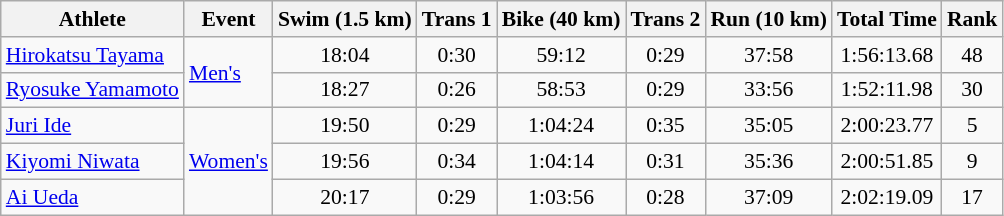<table class="wikitable" style="font-size:90%;">
<tr>
<th>Athlete</th>
<th>Event</th>
<th>Swim (1.5 km)</th>
<th>Trans 1</th>
<th>Bike (40 km)</th>
<th>Trans 2</th>
<th>Run (10 km)</th>
<th>Total Time</th>
<th>Rank</th>
</tr>
<tr align=center>
<td align=left><a href='#'>Hirokatsu Tayama</a></td>
<td align=left rowspan=2><a href='#'>Men's</a></td>
<td>18:04</td>
<td>0:30</td>
<td>59:12</td>
<td>0:29</td>
<td>37:58</td>
<td>1:56:13.68</td>
<td>48</td>
</tr>
<tr align=center>
<td align=left><a href='#'>Ryosuke Yamamoto</a></td>
<td>18:27</td>
<td>0:26</td>
<td>58:53</td>
<td>0:29</td>
<td>33:56</td>
<td>1:52:11.98</td>
<td>30</td>
</tr>
<tr align=center>
<td align=left><a href='#'>Juri Ide</a></td>
<td align=left rowspan=3><a href='#'>Women's</a></td>
<td>19:50</td>
<td>0:29</td>
<td>1:04:24</td>
<td>0:35</td>
<td>35:05</td>
<td>2:00:23.77</td>
<td>5</td>
</tr>
<tr align=center>
<td align=left><a href='#'>Kiyomi Niwata</a></td>
<td>19:56</td>
<td>0:34</td>
<td>1:04:14</td>
<td>0:31</td>
<td>35:36</td>
<td>2:00:51.85</td>
<td>9</td>
</tr>
<tr align=center>
<td align=left><a href='#'>Ai Ueda</a></td>
<td>20:17</td>
<td>0:29</td>
<td>1:03:56</td>
<td>0:28</td>
<td>37:09</td>
<td>2:02:19.09</td>
<td>17</td>
</tr>
</table>
